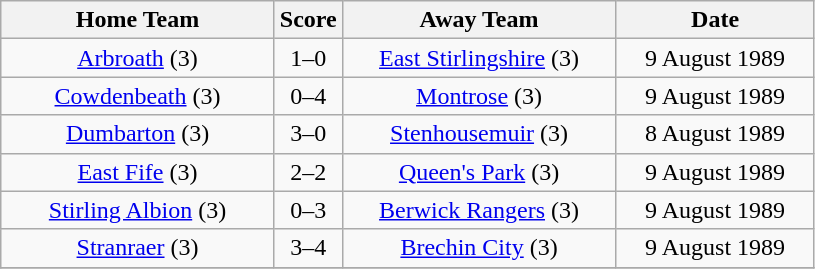<table class="wikitable" style="text-align:center;">
<tr>
<th width=175>Home Team</th>
<th width=20>Score</th>
<th width=175>Away Team</th>
<th width= 125>Date</th>
</tr>
<tr>
<td><a href='#'>Arbroath</a>	(3)</td>
<td>1–0</td>
<td><a href='#'>East Stirlingshire</a>	(3)</td>
<td>9 August 1989</td>
</tr>
<tr>
<td><a href='#'>Cowdenbeath</a>	(3)</td>
<td>0–4</td>
<td><a href='#'>Montrose</a>	(3)</td>
<td>9 August 1989</td>
</tr>
<tr>
<td><a href='#'>Dumbarton</a>	(3)</td>
<td>3–0</td>
<td><a href='#'>Stenhousemuir</a>	(3)</td>
<td>8 August 1989</td>
</tr>
<tr>
<td><a href='#'>East Fife</a>	(3)</td>
<td>2–2</td>
<td><a href='#'>Queen's Park</a>	(3)</td>
<td>9 August 1989</td>
</tr>
<tr>
<td><a href='#'>Stirling Albion</a>	(3)</td>
<td>0–3</td>
<td><a href='#'>Berwick Rangers</a>	(3)</td>
<td>9 August 1989</td>
</tr>
<tr>
<td><a href='#'>Stranraer</a>	(3)</td>
<td>3–4</td>
<td><a href='#'>Brechin City</a>	(3)</td>
<td>9 August 1989</td>
</tr>
<tr>
</tr>
</table>
